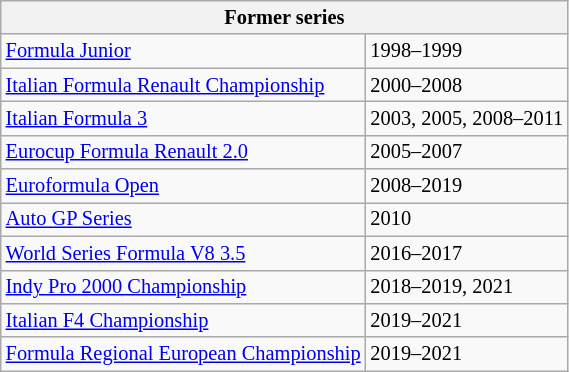<table class="wikitable" border="1" style="font-size:85%">
<tr>
<th colspan="2">Former series</th>
</tr>
<tr>
<td><a href='#'>Formula Junior</a></td>
<td>1998–1999</td>
</tr>
<tr>
<td><a href='#'>Italian Formula Renault Championship</a></td>
<td>2000–2008</td>
</tr>
<tr>
<td><a href='#'>Italian Formula 3</a></td>
<td>2003, 2005,  2008–2011</td>
</tr>
<tr>
<td><a href='#'>Eurocup Formula Renault 2.0</a></td>
<td>2005–2007</td>
</tr>
<tr>
<td><a href='#'>Euroformula Open</a></td>
<td>2008–2019</td>
</tr>
<tr>
<td><a href='#'>Auto GP Series</a></td>
<td>2010</td>
</tr>
<tr>
<td><a href='#'>World Series Formula V8 3.5</a></td>
<td>2016–2017</td>
</tr>
<tr>
<td><a href='#'>Indy Pro 2000 Championship</a></td>
<td>2018–2019, 2021</td>
</tr>
<tr>
<td><a href='#'>Italian F4 Championship</a></td>
<td>2019–2021</td>
</tr>
<tr>
<td><a href='#'>Formula Regional European Championship</a></td>
<td>2019–2021</td>
</tr>
</table>
